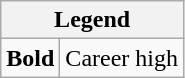<table class="wikitable mw-collapsible mw-collapsed">
<tr>
<th colspan="2">Legend</th>
</tr>
<tr>
<td><strong>Bold</strong></td>
<td>Career high</td>
</tr>
</table>
